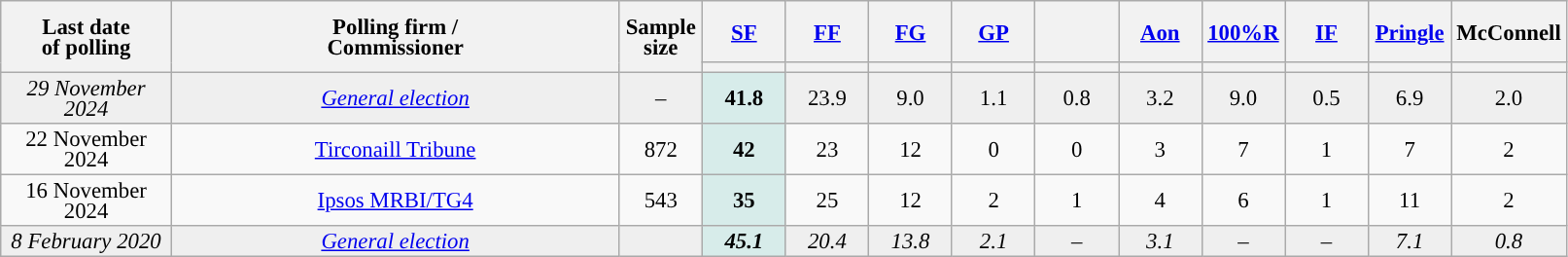<table class="wikitable sortable collapsible" style="text-align:center;font-size:95%;line-height:14px;">
<tr style="height:42px;">
<th style="width:110px;" rowspan="2">Last date<br>of polling</th>
<th style="width:300px;" rowspan="2">Polling firm /<br>Commissioner</th>
<th class="unsortable" style="width:50px;" rowspan="2">Sample<br>size</th>
<th class="unsortable" style="width:50px;"><a href='#'>SF</a></th>
<th class="unsortable" style="width:50px;"><a href='#'>FF</a></th>
<th class="unsortable" style="width:50px;"><a href='#'>FG</a></th>
<th class="unsortable" style="width:50px;"><a href='#'>GP</a></th>
<th class="unsortable" style="width:50px;"></th>
<th class="unsortable" style="width:50px;"><a href='#'>Aon</a></th>
<th class="unsortable" style="width:50px;"><a href='#'>100%R</a></th>
<th class="unsortable" style="width:50px;"><a href='#'>IF</a></th>
<th class="unsortable" style="width:50px;"><a href='#'>Pringle</a></th>
<th class="unsortable" style="width:50px;">McConnell</th>
</tr>
<tr>
<th style="color:inherit;background:"></th>
<th style="color:inherit;background:"></th>
<th style="color:inherit;background:"></th>
<th style="color:inherit;background:"></th>
<th style="color:inherit;background:"></th>
<th style="color:inherit;background:"></th>
<th style="color:inherit;background:"></th>
<th style="color:inherit;background:"></th>
<th style="color:inherit;background:"></th>
<th style="color:inherit;background:"></th>
</tr>
<tr style="background:#EFEFEF;">
<td><em>29 November 2024</em></td>
<td><em><a href='#'>General election</a></em></td>
<td>–</td>
<td style="background:#D7ECEA"><strong>41.8</strong></td>
<td>23.9</td>
<td>9.0</td>
<td>1.1</td>
<td>0.8</td>
<td>3.2</td>
<td>9.0</td>
<td>0.5</td>
<td>6.9</td>
<td>2.0</td>
</tr>
<tr>
<td>22 November 2024</td>
<td><a href='#'>Tirconaill Tribune</a></td>
<td>872</td>
<td style="background:#D7ECEA"><strong>42</strong></td>
<td>23</td>
<td>12</td>
<td>0</td>
<td>0</td>
<td>3</td>
<td>7</td>
<td>1</td>
<td>7</td>
<td>2</td>
</tr>
<tr>
<td>16 November 2024</td>
<td><a href='#'>Ipsos MRBI/TG4</a></td>
<td>543</td>
<td style="background:#D7ECEA"><strong>35</strong></td>
<td>25</td>
<td>12</td>
<td>2</td>
<td>1</td>
<td>4</td>
<td>6</td>
<td>1</td>
<td>11</td>
<td>2</td>
</tr>
<tr style="background:#EFEFEF;">
<td><em>8 February 2020</em></td>
<td><em><a href='#'>General election</a></em></td>
<td></td>
<td style="background:#D7ECEA"><strong><em>45.1</em></strong></td>
<td><em>20.4</em></td>
<td><em>13.8</em></td>
<td><em>2.1</em></td>
<td><em>–</em></td>
<td><em>3.1</em></td>
<td><em>–</em></td>
<td><em>–</em></td>
<td><em>7.1</em></td>
<td><em>0.8</em></td>
</tr>
</table>
